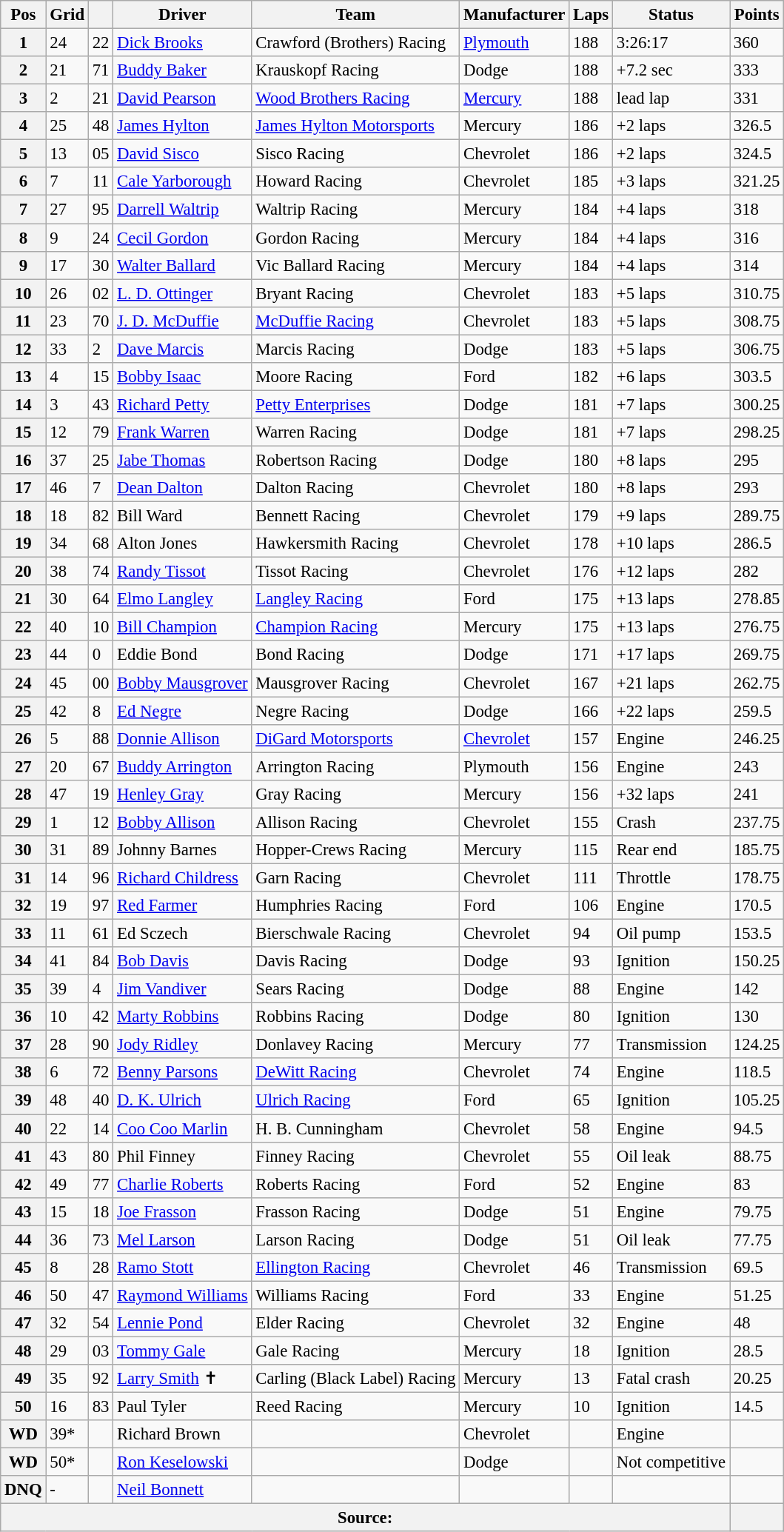<table class="wikitable sortable" style="font-size:95%">
<tr>
<th>Pos</th>
<th>Grid</th>
<th></th>
<th>Driver</th>
<th>Team</th>
<th>Manufacturer</th>
<th>Laps</th>
<th>Status</th>
<th>Points</th>
</tr>
<tr>
<th>1</th>
<td>24</td>
<td>22</td>
<td> <a href='#'>Dick Brooks</a></td>
<td>Crawford (Brothers) Racing</td>
<td><a href='#'>Plymouth</a></td>
<td>188</td>
<td>3:26:17</td>
<td>360</td>
</tr>
<tr>
<th>2</th>
<td>21</td>
<td>71</td>
<td> <a href='#'>Buddy Baker</a></td>
<td>Krauskopf Racing</td>
<td>Dodge</td>
<td>188</td>
<td>+7.2 sec</td>
<td>333</td>
</tr>
<tr>
<th>3</th>
<td>2</td>
<td>21</td>
<td> <a href='#'>David Pearson</a></td>
<td><a href='#'>Wood Brothers Racing</a></td>
<td><a href='#'>Mercury</a></td>
<td>188</td>
<td>lead lap</td>
<td>331</td>
</tr>
<tr>
<th>4</th>
<td>25</td>
<td>48</td>
<td> <a href='#'>James Hylton</a></td>
<td><a href='#'>James Hylton Motorsports</a></td>
<td>Mercury</td>
<td>186</td>
<td>+2 laps</td>
<td>326.5</td>
</tr>
<tr>
<th>5</th>
<td>13</td>
<td>05</td>
<td> <a href='#'>David Sisco</a></td>
<td>Sisco Racing</td>
<td>Chevrolet</td>
<td>186</td>
<td>+2 laps</td>
<td>324.5</td>
</tr>
<tr>
<th>6</th>
<td>7</td>
<td>11</td>
<td> <a href='#'>Cale Yarborough</a></td>
<td>Howard Racing</td>
<td>Chevrolet</td>
<td>185</td>
<td>+3 laps</td>
<td>321.25</td>
</tr>
<tr>
<th>7</th>
<td>27</td>
<td>95</td>
<td> <a href='#'>Darrell Waltrip</a></td>
<td>Waltrip Racing</td>
<td>Mercury</td>
<td>184</td>
<td>+4 laps</td>
<td>318</td>
</tr>
<tr>
<th>8</th>
<td>9</td>
<td>24</td>
<td> <a href='#'>Cecil Gordon</a></td>
<td>Gordon Racing</td>
<td>Mercury</td>
<td>184</td>
<td>+4 laps</td>
<td>316</td>
</tr>
<tr>
<th>9</th>
<td>17</td>
<td>30</td>
<td> <a href='#'>Walter Ballard</a></td>
<td>Vic Ballard Racing</td>
<td>Mercury</td>
<td>184</td>
<td>+4 laps</td>
<td>314</td>
</tr>
<tr>
<th>10</th>
<td>26</td>
<td>02</td>
<td> <a href='#'>L. D. Ottinger</a></td>
<td>Bryant Racing</td>
<td>Chevrolet</td>
<td>183</td>
<td>+5 laps</td>
<td>310.75</td>
</tr>
<tr>
<th>11</th>
<td>23</td>
<td>70</td>
<td> <a href='#'>J. D. McDuffie</a></td>
<td><a href='#'>McDuffie Racing</a></td>
<td>Chevrolet</td>
<td>183</td>
<td>+5 laps</td>
<td>308.75</td>
</tr>
<tr>
<th>12</th>
<td>33</td>
<td>2</td>
<td> <a href='#'>Dave Marcis</a></td>
<td>Marcis Racing</td>
<td>Dodge</td>
<td>183</td>
<td>+5 laps</td>
<td>306.75</td>
</tr>
<tr>
<th>13</th>
<td>4</td>
<td>15</td>
<td> <a href='#'>Bobby Isaac</a></td>
<td>Moore Racing</td>
<td>Ford</td>
<td>182</td>
<td>+6 laps</td>
<td>303.5</td>
</tr>
<tr>
<th>14</th>
<td>3</td>
<td>43</td>
<td> <a href='#'>Richard Petty</a></td>
<td><a href='#'>Petty Enterprises</a></td>
<td>Dodge</td>
<td>181</td>
<td>+7 laps</td>
<td>300.25</td>
</tr>
<tr>
<th>15</th>
<td>12</td>
<td>79</td>
<td> <a href='#'>Frank Warren</a></td>
<td>Warren Racing</td>
<td>Dodge</td>
<td>181</td>
<td>+7 laps</td>
<td>298.25</td>
</tr>
<tr>
<th>16</th>
<td>37</td>
<td>25</td>
<td> <a href='#'>Jabe Thomas</a></td>
<td>Robertson Racing</td>
<td>Dodge</td>
<td>180</td>
<td>+8 laps</td>
<td>295</td>
</tr>
<tr>
<th>17</th>
<td>46</td>
<td>7</td>
<td> <a href='#'>Dean Dalton</a></td>
<td>Dalton Racing</td>
<td>Chevrolet</td>
<td>180</td>
<td>+8 laps</td>
<td>293</td>
</tr>
<tr>
<th>18</th>
<td>18</td>
<td>82</td>
<td> Bill Ward</td>
<td>Bennett Racing</td>
<td>Chevrolet</td>
<td>179</td>
<td>+9 laps</td>
<td>289.75</td>
</tr>
<tr>
<th>19</th>
<td>34</td>
<td>68</td>
<td> Alton Jones</td>
<td>Hawkersmith Racing</td>
<td>Chevrolet</td>
<td>178</td>
<td>+10 laps</td>
<td>286.5</td>
</tr>
<tr>
<th>20</th>
<td>38</td>
<td>74</td>
<td> <a href='#'>Randy Tissot</a></td>
<td>Tissot Racing</td>
<td>Chevrolet</td>
<td>176</td>
<td>+12 laps</td>
<td>282</td>
</tr>
<tr>
<th>21</th>
<td>30</td>
<td>64</td>
<td> <a href='#'>Elmo Langley</a></td>
<td><a href='#'>Langley Racing</a></td>
<td>Ford</td>
<td>175</td>
<td>+13 laps</td>
<td>278.85</td>
</tr>
<tr>
<th>22</th>
<td>40</td>
<td>10</td>
<td> <a href='#'>Bill Champion</a></td>
<td><a href='#'>Champion Racing</a></td>
<td>Mercury</td>
<td>175</td>
<td>+13 laps</td>
<td>276.75</td>
</tr>
<tr>
<th>23</th>
<td>44</td>
<td>0</td>
<td> Eddie Bond</td>
<td>Bond Racing</td>
<td>Dodge</td>
<td>171</td>
<td>+17 laps</td>
<td>269.75</td>
</tr>
<tr>
<th>24</th>
<td>45</td>
<td>00</td>
<td> <a href='#'>Bobby Mausgrover</a></td>
<td>Mausgrover Racing</td>
<td>Chevrolet</td>
<td>167</td>
<td>+21 laps</td>
<td>262.75</td>
</tr>
<tr>
<th>25</th>
<td>42</td>
<td>8</td>
<td> <a href='#'>Ed Negre</a></td>
<td>Negre Racing</td>
<td>Dodge</td>
<td>166</td>
<td>+22 laps</td>
<td>259.5</td>
</tr>
<tr>
<th>26</th>
<td>5</td>
<td>88</td>
<td> <a href='#'>Donnie Allison</a></td>
<td><a href='#'>DiGard Motorsports</a></td>
<td><a href='#'>Chevrolet</a></td>
<td>157</td>
<td>Engine</td>
<td>246.25</td>
</tr>
<tr>
<th>27</th>
<td>20</td>
<td>67</td>
<td> <a href='#'>Buddy Arrington</a></td>
<td>Arrington Racing</td>
<td>Plymouth</td>
<td>156</td>
<td>Engine</td>
<td>243</td>
</tr>
<tr>
<th>28</th>
<td>47</td>
<td>19</td>
<td> <a href='#'>Henley Gray</a></td>
<td>Gray Racing</td>
<td>Mercury</td>
<td>156</td>
<td>+32 laps</td>
<td>241</td>
</tr>
<tr>
<th>29</th>
<td>1</td>
<td>12</td>
<td> <a href='#'>Bobby Allison</a></td>
<td>Allison Racing</td>
<td>Chevrolet</td>
<td>155</td>
<td>Crash</td>
<td>237.75</td>
</tr>
<tr>
<th>30</th>
<td>31</td>
<td>89</td>
<td> Johnny Barnes</td>
<td>Hopper-Crews Racing</td>
<td>Mercury</td>
<td>115</td>
<td>Rear end</td>
<td>185.75</td>
</tr>
<tr>
<th>31</th>
<td>14</td>
<td>96</td>
<td> <a href='#'>Richard Childress</a></td>
<td>Garn Racing</td>
<td>Chevrolet</td>
<td>111</td>
<td>Throttle</td>
<td>178.75</td>
</tr>
<tr>
<th>32</th>
<td>19</td>
<td>97</td>
<td> <a href='#'>Red Farmer</a></td>
<td>Humphries Racing</td>
<td>Ford</td>
<td>106</td>
<td>Engine</td>
<td>170.5</td>
</tr>
<tr>
<th>33</th>
<td>11</td>
<td>61</td>
<td> Ed Sczech</td>
<td>Bierschwale Racing</td>
<td>Chevrolet</td>
<td>94</td>
<td>Oil pump</td>
<td>153.5</td>
</tr>
<tr>
<th>34</th>
<td>41</td>
<td>84</td>
<td> <a href='#'>Bob Davis</a></td>
<td>Davis Racing</td>
<td>Dodge</td>
<td>93</td>
<td>Ignition</td>
<td>150.25</td>
</tr>
<tr>
<th>35</th>
<td>39</td>
<td>4</td>
<td> <a href='#'>Jim Vandiver</a></td>
<td>Sears Racing</td>
<td>Dodge</td>
<td>88</td>
<td>Engine</td>
<td>142</td>
</tr>
<tr>
<th>36</th>
<td>10</td>
<td>42</td>
<td> <a href='#'>Marty Robbins</a></td>
<td>Robbins Racing</td>
<td>Dodge</td>
<td>80</td>
<td>Ignition</td>
<td>130</td>
</tr>
<tr>
<th>37</th>
<td>28</td>
<td>90</td>
<td> <a href='#'>Jody Ridley</a></td>
<td>Donlavey Racing</td>
<td>Mercury</td>
<td>77</td>
<td>Transmission</td>
<td>124.25</td>
</tr>
<tr>
<th>38</th>
<td>6</td>
<td>72</td>
<td> <a href='#'>Benny Parsons</a></td>
<td><a href='#'>DeWitt Racing</a></td>
<td>Chevrolet</td>
<td>74</td>
<td>Engine</td>
<td>118.5</td>
</tr>
<tr>
<th>39</th>
<td>48</td>
<td>40</td>
<td> <a href='#'>D. K. Ulrich</a></td>
<td><a href='#'>Ulrich Racing</a></td>
<td>Ford</td>
<td>65</td>
<td>Ignition</td>
<td>105.25</td>
</tr>
<tr>
<th>40</th>
<td>22</td>
<td>14</td>
<td> <a href='#'>Coo Coo Marlin</a></td>
<td>H. B. Cunningham</td>
<td>Chevrolet</td>
<td>58</td>
<td>Engine</td>
<td>94.5</td>
</tr>
<tr>
<th>41</th>
<td>43</td>
<td>80</td>
<td> Phil Finney</td>
<td>Finney Racing</td>
<td>Chevrolet</td>
<td>55</td>
<td>Oil leak</td>
<td>88.75</td>
</tr>
<tr>
<th>42</th>
<td>49</td>
<td>77</td>
<td> <a href='#'>Charlie Roberts</a></td>
<td>Roberts Racing</td>
<td>Ford</td>
<td>52</td>
<td>Engine</td>
<td>83</td>
</tr>
<tr>
<th>43</th>
<td>15</td>
<td>18</td>
<td> <a href='#'>Joe Frasson</a></td>
<td>Frasson Racing</td>
<td>Dodge</td>
<td>51</td>
<td>Engine</td>
<td>79.75</td>
</tr>
<tr>
<th>44</th>
<td>36</td>
<td>73</td>
<td> <a href='#'>Mel Larson</a></td>
<td>Larson Racing</td>
<td>Dodge</td>
<td>51</td>
<td>Oil leak</td>
<td>77.75</td>
</tr>
<tr>
<th>45</th>
<td>8</td>
<td>28</td>
<td> <a href='#'>Ramo Stott</a></td>
<td><a href='#'>Ellington Racing</a></td>
<td>Chevrolet</td>
<td>46</td>
<td>Transmission</td>
<td>69.5</td>
</tr>
<tr>
<th>46</th>
<td>50</td>
<td>47</td>
<td> <a href='#'>Raymond Williams</a></td>
<td>Williams Racing</td>
<td>Ford</td>
<td>33</td>
<td>Engine</td>
<td>51.25</td>
</tr>
<tr>
<th>47</th>
<td>32</td>
<td>54</td>
<td> <a href='#'>Lennie Pond</a></td>
<td>Elder Racing</td>
<td>Chevrolet</td>
<td>32</td>
<td>Engine</td>
<td>48</td>
</tr>
<tr>
<th>48</th>
<td>29</td>
<td>03</td>
<td> <a href='#'>Tommy Gale</a></td>
<td>Gale Racing</td>
<td>Mercury</td>
<td>18</td>
<td>Ignition</td>
<td>28.5</td>
</tr>
<tr>
<th>49</th>
<td>35</td>
<td>92</td>
<td> <a href='#'>Larry Smith</a> ✝</td>
<td>Carling (Black Label) Racing</td>
<td>Mercury</td>
<td>13</td>
<td>Fatal crash</td>
<td>20.25</td>
</tr>
<tr>
<th>50</th>
<td>16</td>
<td>83</td>
<td> Paul Tyler</td>
<td>Reed Racing</td>
<td>Mercury</td>
<td>10</td>
<td>Ignition</td>
<td>14.5</td>
</tr>
<tr>
<th>WD</th>
<td>39*</td>
<td></td>
<td> Richard Brown</td>
<td></td>
<td>Chevrolet</td>
<td></td>
<td>Engine</td>
<td></td>
</tr>
<tr>
<th>WD</th>
<td>50*</td>
<td></td>
<td> <a href='#'>Ron Keselowski</a></td>
<td></td>
<td>Dodge</td>
<td></td>
<td>Not competitive</td>
<td></td>
</tr>
<tr>
<th>DNQ</th>
<td>-</td>
<td></td>
<td> <a href='#'>Neil Bonnett</a></td>
<td></td>
<td></td>
<td></td>
<td></td>
<td></td>
</tr>
<tr>
<th colspan="8">Source:</th>
<th></th>
</tr>
</table>
